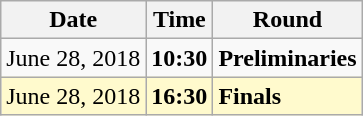<table class="wikitable">
<tr>
<th>Date</th>
<th>Time</th>
<th>Round</th>
</tr>
<tr>
<td>June 28, 2018</td>
<td><strong>10:30</strong></td>
<td><strong>Preliminaries</strong></td>
</tr>
<tr style="background:lemonchiffon">
<td>June 28, 2018</td>
<td><strong>16:30</strong></td>
<td><strong>Finals</strong></td>
</tr>
</table>
